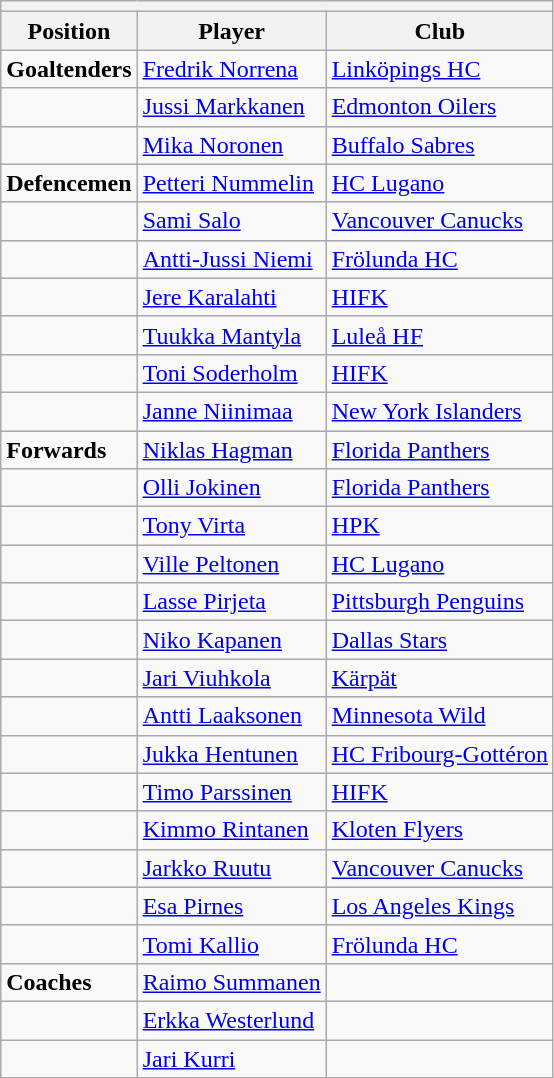<table class=wikitable>
<tr>
<th colspan="7"></th>
</tr>
<tr>
<th>Position</th>
<th>Player</th>
<th>Club</th>
</tr>
<tr>
<td><strong>Goaltenders</strong></td>
<td><a href='#'>Fredrik Norrena</a></td>
<td><a href='#'>Linköpings HC</a></td>
</tr>
<tr>
<td></td>
<td><a href='#'>Jussi Markkanen</a></td>
<td><a href='#'>Edmonton Oilers</a></td>
</tr>
<tr>
<td></td>
<td><a href='#'>Mika Noronen</a></td>
<td><a href='#'>Buffalo Sabres</a></td>
</tr>
<tr>
<td><strong>Defencemen</strong></td>
<td><a href='#'>Petteri Nummelin</a></td>
<td><a href='#'>HC Lugano</a></td>
</tr>
<tr>
<td></td>
<td><a href='#'>Sami Salo</a></td>
<td><a href='#'>Vancouver Canucks</a></td>
</tr>
<tr>
<td></td>
<td><a href='#'>Antti-Jussi Niemi</a></td>
<td><a href='#'>Frölunda HC</a></td>
</tr>
<tr>
<td></td>
<td><a href='#'>Jere Karalahti</a></td>
<td><a href='#'>HIFK</a></td>
</tr>
<tr>
<td></td>
<td><a href='#'>Tuukka Mantyla</a></td>
<td><a href='#'>Luleå HF</a></td>
</tr>
<tr>
<td></td>
<td><a href='#'>Toni Soderholm</a></td>
<td><a href='#'>HIFK</a></td>
</tr>
<tr>
<td></td>
<td><a href='#'>Janne Niinimaa</a></td>
<td><a href='#'>New York Islanders</a></td>
</tr>
<tr>
<td><strong>Forwards</strong></td>
<td><a href='#'>Niklas Hagman</a></td>
<td><a href='#'>Florida Panthers</a></td>
</tr>
<tr>
<td></td>
<td><a href='#'>Olli Jokinen</a></td>
<td><a href='#'>Florida Panthers</a></td>
</tr>
<tr>
<td></td>
<td><a href='#'>Tony Virta</a></td>
<td><a href='#'>HPK</a></td>
</tr>
<tr>
<td></td>
<td><a href='#'>Ville Peltonen</a></td>
<td><a href='#'>HC Lugano</a></td>
</tr>
<tr>
<td></td>
<td><a href='#'>Lasse Pirjeta</a></td>
<td><a href='#'>Pittsburgh Penguins</a></td>
</tr>
<tr>
<td></td>
<td><a href='#'>Niko Kapanen</a></td>
<td><a href='#'>Dallas Stars</a></td>
</tr>
<tr>
<td></td>
<td><a href='#'>Jari Viuhkola</a></td>
<td><a href='#'>Kärpät</a></td>
</tr>
<tr>
<td></td>
<td><a href='#'>Antti Laaksonen</a></td>
<td><a href='#'>Minnesota Wild</a></td>
</tr>
<tr>
<td></td>
<td><a href='#'>Jukka Hentunen</a></td>
<td><a href='#'>HC Fribourg-Gottéron</a></td>
</tr>
<tr>
<td></td>
<td><a href='#'>Timo Parssinen</a></td>
<td><a href='#'>HIFK</a></td>
</tr>
<tr>
<td></td>
<td><a href='#'>Kimmo Rintanen</a></td>
<td><a href='#'>Kloten Flyers</a></td>
</tr>
<tr>
<td></td>
<td><a href='#'>Jarkko Ruutu</a></td>
<td><a href='#'>Vancouver Canucks</a></td>
</tr>
<tr>
<td></td>
<td><a href='#'>Esa Pirnes</a></td>
<td><a href='#'>Los Angeles Kings</a></td>
</tr>
<tr>
<td></td>
<td><a href='#'>Tomi Kallio</a></td>
<td><a href='#'>Frölunda HC</a></td>
</tr>
<tr>
<td><strong>Coaches</strong></td>
<td><a href='#'>Raimo Summanen</a></td>
<td></td>
</tr>
<tr>
<td></td>
<td><a href='#'>Erkka Westerlund</a></td>
<td></td>
</tr>
<tr>
<td></td>
<td><a href='#'>Jari Kurri</a></td>
<td></td>
</tr>
<tr>
</tr>
</table>
